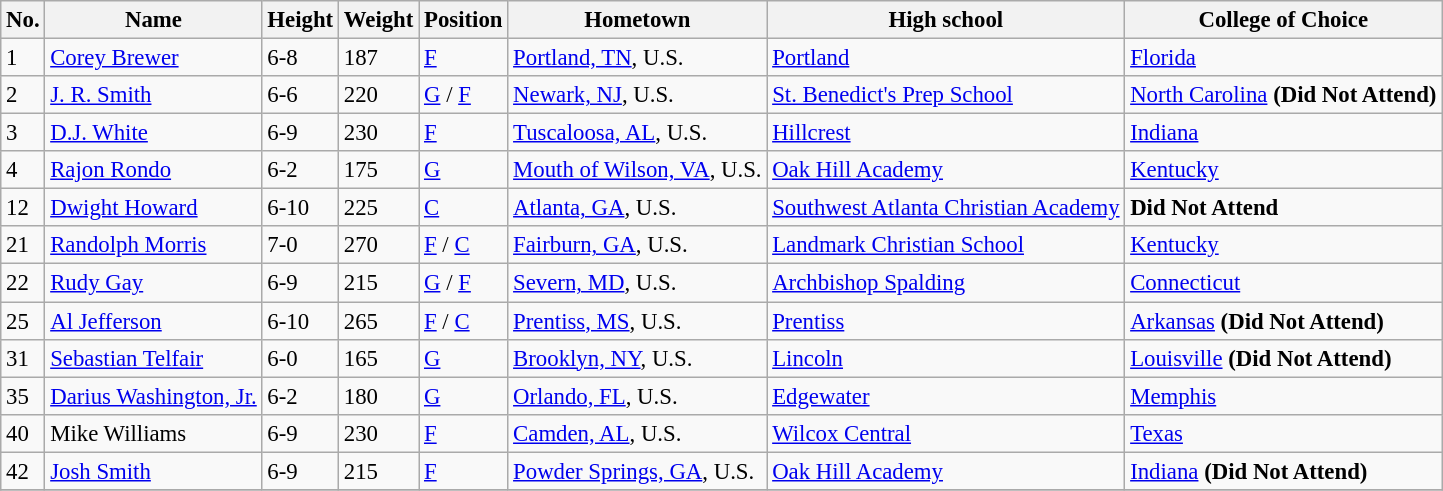<table class="wikitable sortable" style="font-size: 95%;">
<tr>
<th>No.</th>
<th>Name</th>
<th>Height</th>
<th>Weight</th>
<th>Position</th>
<th>Hometown</th>
<th>High school</th>
<th>College of Choice</th>
</tr>
<tr>
<td>1</td>
<td><a href='#'>Corey Brewer</a></td>
<td>6-8</td>
<td>187</td>
<td><a href='#'>F</a></td>
<td><a href='#'>Portland, TN</a>, U.S.</td>
<td><a href='#'>Portland</a></td>
<td><a href='#'>Florida</a></td>
</tr>
<tr>
<td>2</td>
<td><a href='#'>J. R. Smith</a></td>
<td>6-6</td>
<td>220</td>
<td><a href='#'>G</a> / <a href='#'>F</a></td>
<td><a href='#'>Newark, NJ</a>, U.S.</td>
<td><a href='#'>St. Benedict's Prep School</a></td>
<td><a href='#'>North Carolina</a> <strong>(Did Not Attend)</strong></td>
</tr>
<tr>
<td>3</td>
<td><a href='#'>D.J. White</a></td>
<td>6-9</td>
<td>230</td>
<td><a href='#'>F</a></td>
<td><a href='#'>Tuscaloosa, AL</a>, U.S.</td>
<td><a href='#'>Hillcrest</a></td>
<td><a href='#'>Indiana</a></td>
</tr>
<tr>
<td>4</td>
<td><a href='#'>Rajon Rondo</a></td>
<td>6-2</td>
<td>175</td>
<td><a href='#'>G</a></td>
<td><a href='#'>Mouth of Wilson, VA</a>, U.S.</td>
<td><a href='#'>Oak Hill Academy</a></td>
<td><a href='#'>Kentucky</a></td>
</tr>
<tr>
<td>12</td>
<td><a href='#'>Dwight Howard</a></td>
<td>6-10</td>
<td>225</td>
<td><a href='#'>C</a></td>
<td><a href='#'>Atlanta, GA</a>, U.S.</td>
<td><a href='#'>Southwest Atlanta Christian Academy</a></td>
<td><strong>Did Not Attend</strong></td>
</tr>
<tr>
<td>21</td>
<td><a href='#'>Randolph Morris</a></td>
<td>7-0</td>
<td>270</td>
<td><a href='#'>F</a> / <a href='#'>C</a></td>
<td><a href='#'>Fairburn, GA</a>, U.S.</td>
<td><a href='#'>Landmark Christian School</a></td>
<td><a href='#'>Kentucky</a></td>
</tr>
<tr>
<td>22</td>
<td><a href='#'>Rudy Gay</a></td>
<td>6-9</td>
<td>215</td>
<td><a href='#'>G</a> / <a href='#'>F</a></td>
<td><a href='#'>Severn, MD</a>, U.S.</td>
<td><a href='#'>Archbishop Spalding</a></td>
<td><a href='#'>Connecticut</a></td>
</tr>
<tr>
<td>25</td>
<td><a href='#'>Al Jefferson</a></td>
<td>6-10</td>
<td>265</td>
<td><a href='#'>F</a> / <a href='#'>C</a></td>
<td><a href='#'>Prentiss, MS</a>, U.S.</td>
<td><a href='#'>Prentiss</a></td>
<td><a href='#'>Arkansas</a> <strong>(Did Not Attend)</strong></td>
</tr>
<tr>
<td>31</td>
<td><a href='#'>Sebastian Telfair</a></td>
<td>6-0</td>
<td>165</td>
<td><a href='#'>G</a></td>
<td><a href='#'>Brooklyn, NY</a>, U.S.</td>
<td><a href='#'>Lincoln</a></td>
<td><a href='#'>Louisville</a> <strong>(Did Not Attend)</strong></td>
</tr>
<tr>
<td>35</td>
<td><a href='#'>Darius Washington, Jr.</a></td>
<td>6-2</td>
<td>180</td>
<td><a href='#'>G</a></td>
<td><a href='#'>Orlando, FL</a>, U.S.</td>
<td><a href='#'>Edgewater</a></td>
<td><a href='#'>Memphis</a></td>
</tr>
<tr>
<td>40</td>
<td>Mike Williams</td>
<td>6-9</td>
<td>230</td>
<td><a href='#'>F</a></td>
<td><a href='#'>Camden, AL</a>, U.S.</td>
<td><a href='#'>Wilcox Central</a></td>
<td><a href='#'>Texas</a></td>
</tr>
<tr>
<td>42</td>
<td><a href='#'>Josh Smith</a></td>
<td>6-9</td>
<td>215</td>
<td><a href='#'>F</a></td>
<td><a href='#'>Powder Springs, GA</a>, U.S.</td>
<td><a href='#'>Oak Hill Academy</a></td>
<td><a href='#'>Indiana</a> <strong>(Did Not Attend)</strong></td>
</tr>
<tr>
</tr>
</table>
